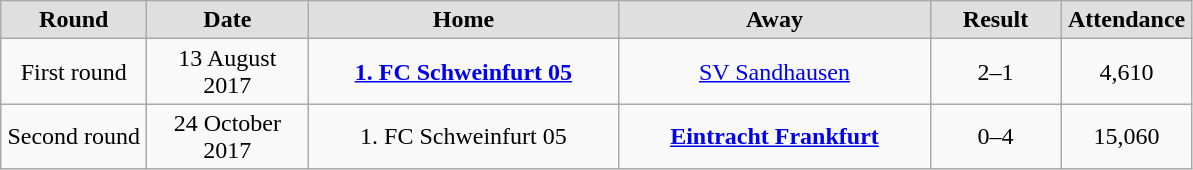<table class="wikitable">
<tr style="text-align:center; background:#dfdfdf;">
<td style="width:90px;"><strong>Round</strong></td>
<td style="width:100px;"><strong>Date</strong></td>
<td style="width:200px;"><strong>Home</strong></td>
<td style="width:200px;"><strong>Away</strong></td>
<td style="width:80px;"><strong>Result</strong></td>
<td style="width:80px;"><strong>Attendance</strong></td>
</tr>
<tr style="text-align:center;">
<td>First round</td>
<td>13 August 2017</td>
<td><strong><a href='#'>1. FC Schweinfurt 05</a></strong></td>
<td><a href='#'>SV Sandhausen</a></td>
<td>2–1</td>
<td>4,610</td>
</tr>
<tr style="text-align:center;">
<td>Second round</td>
<td>24 October 2017</td>
<td>1. FC Schweinfurt 05</td>
<td><strong><a href='#'>Eintracht Frankfurt</a></strong></td>
<td>0–4</td>
<td>15,060</td>
</tr>
</table>
